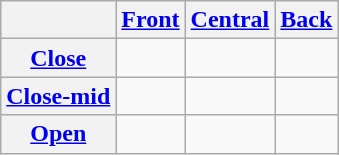<table class="wikitable" style="text-align:center;">
<tr>
<th></th>
<th><a href='#'>Front</a></th>
<th><a href='#'>Central</a></th>
<th><a href='#'>Back</a></th>
</tr>
<tr>
<th><a href='#'>Close</a></th>
<td> </td>
<td></td>
<td> </td>
</tr>
<tr>
<th><a href='#'>Close-mid</a></th>
<td> </td>
<td></td>
<td> </td>
</tr>
<tr>
<th><a href='#'>Open</a></th>
<td></td>
<td> </td>
<td></td>
</tr>
</table>
